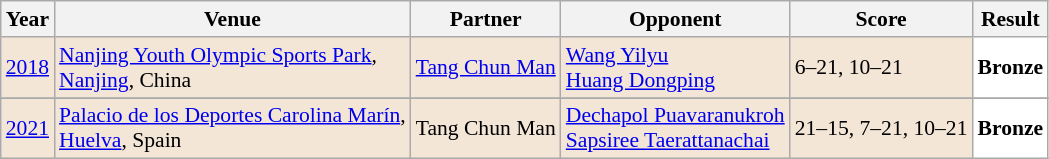<table class="sortable wikitable" style="font-size: 90%;">
<tr>
<th>Year</th>
<th>Venue</th>
<th>Partner</th>
<th>Opponent</th>
<th>Score</th>
<th>Result</th>
</tr>
<tr style="background:#F3E6D7">
<td align="center"><a href='#'>2018</a></td>
<td align="left"><a href='#'>Nanjing Youth Olympic Sports Park</a>,<br><a href='#'>Nanjing</a>, China</td>
<td align="left"> <a href='#'>Tang Chun Man</a></td>
<td align="left"> <a href='#'>Wang Yilyu</a> <br>  <a href='#'>Huang Dongping</a></td>
<td align="left">6–21, 10–21</td>
<td style="text-align:left; background:white"> <strong>Bronze</strong></td>
</tr>
<tr>
</tr>
<tr style="background:#F3E6D7">
<td align="center"><a href='#'>2021</a></td>
<td align="left"><a href='#'>Palacio de los Deportes Carolina Marín</a>,<br><a href='#'>Huelva</a>, Spain</td>
<td align="left"> Tang Chun Man</td>
<td align="left"> <a href='#'>Dechapol Puavaranukroh</a> <br> <a href='#'>Sapsiree Taerattanachai</a></td>
<td align="left">21–15, 7–21, 10–21</td>
<td style="text-align:left; background:white"> <strong>Bronze</strong></td>
</tr>
</table>
